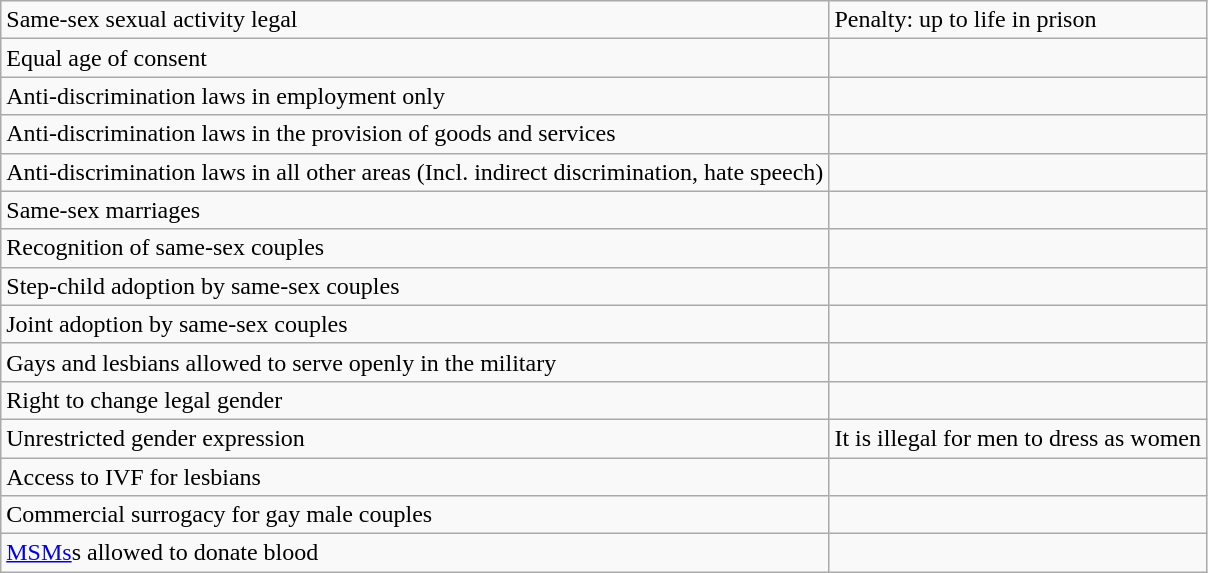<table class="wikitable">
<tr>
<td>Same-sex sexual activity legal</td>
<td {{ubl> Penalty: up to life in prison</td>
</tr>
<tr>
<td>Equal age of consent</td>
<td></td>
</tr>
<tr>
<td>Anti-discrimination laws in employment only</td>
<td></td>
</tr>
<tr>
<td>Anti-discrimination laws in the provision of goods and services</td>
<td></td>
</tr>
<tr>
<td>Anti-discrimination laws in all other areas (Incl. indirect discrimination, hate speech)</td>
<td></td>
</tr>
<tr>
<td>Same-sex marriages</td>
<td></td>
</tr>
<tr>
<td>Recognition of same-sex couples</td>
<td></td>
</tr>
<tr>
<td>Step-child adoption by same-sex couples</td>
<td></td>
</tr>
<tr>
<td>Joint adoption by same-sex couples</td>
<td></td>
</tr>
<tr>
<td>Gays and lesbians allowed to serve openly in the military</td>
<td></td>
</tr>
<tr>
<td>Right to change legal gender</td>
<td></td>
</tr>
<tr>
<td>Unrestricted gender expression</td>
<td> It is illegal for men to dress as women</td>
</tr>
<tr>
<td>Access to IVF for lesbians</td>
<td></td>
</tr>
<tr>
<td>Commercial surrogacy for gay male couples</td>
<td></td>
</tr>
<tr>
<td><a href='#'>MSMs</a>s allowed to donate blood</td>
<td></td>
</tr>
</table>
